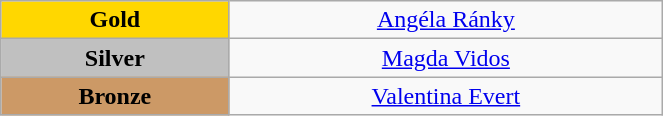<table class="wikitable" style="text-align:center; " width="35%">
<tr>
<td bgcolor="gold"><strong>Gold</strong></td>
<td><a href='#'>Angéla Ránky</a><br>  <small><em></em></small></td>
</tr>
<tr>
<td bgcolor="silver"><strong>Silver</strong></td>
<td><a href='#'>Magda Vidos</a><br>  <small><em></em></small></td>
</tr>
<tr>
<td bgcolor="CC9966"><strong>Bronze</strong></td>
<td><a href='#'>Valentina Evert</a><br>  <small><em></em></small></td>
</tr>
</table>
